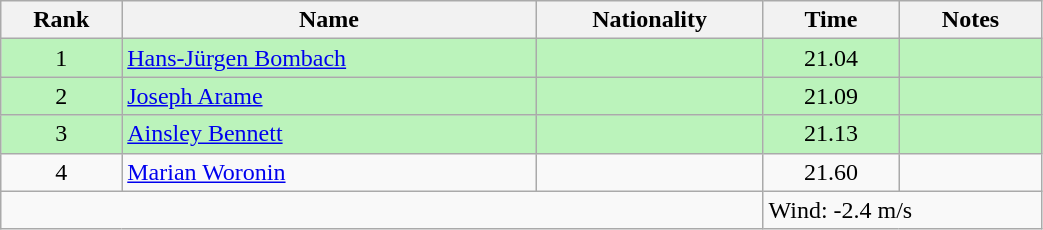<table class="wikitable sortable" style="text-align:center;width: 55%">
<tr>
<th>Rank</th>
<th>Name</th>
<th>Nationality</th>
<th>Time</th>
<th>Notes</th>
</tr>
<tr bgcolor=bbf3bb>
<td>1</td>
<td align=left><a href='#'>Hans-Jürgen Bombach</a></td>
<td align=left></td>
<td>21.04</td>
<td></td>
</tr>
<tr bgcolor=bbf3bb>
<td>2</td>
<td align=left><a href='#'>Joseph Arame</a></td>
<td align=left></td>
<td>21.09</td>
<td></td>
</tr>
<tr bgcolor=bbf3bb>
<td>3</td>
<td align=left><a href='#'>Ainsley Bennett</a></td>
<td align=left></td>
<td>21.13</td>
<td></td>
</tr>
<tr>
<td>4</td>
<td align=left><a href='#'>Marian Woronin</a></td>
<td align=left></td>
<td>21.60</td>
<td></td>
</tr>
<tr class="sortbottom">
<td colspan="3"></td>
<td colspan="2" style="text-align:left;">Wind: -2.4 m/s</td>
</tr>
</table>
